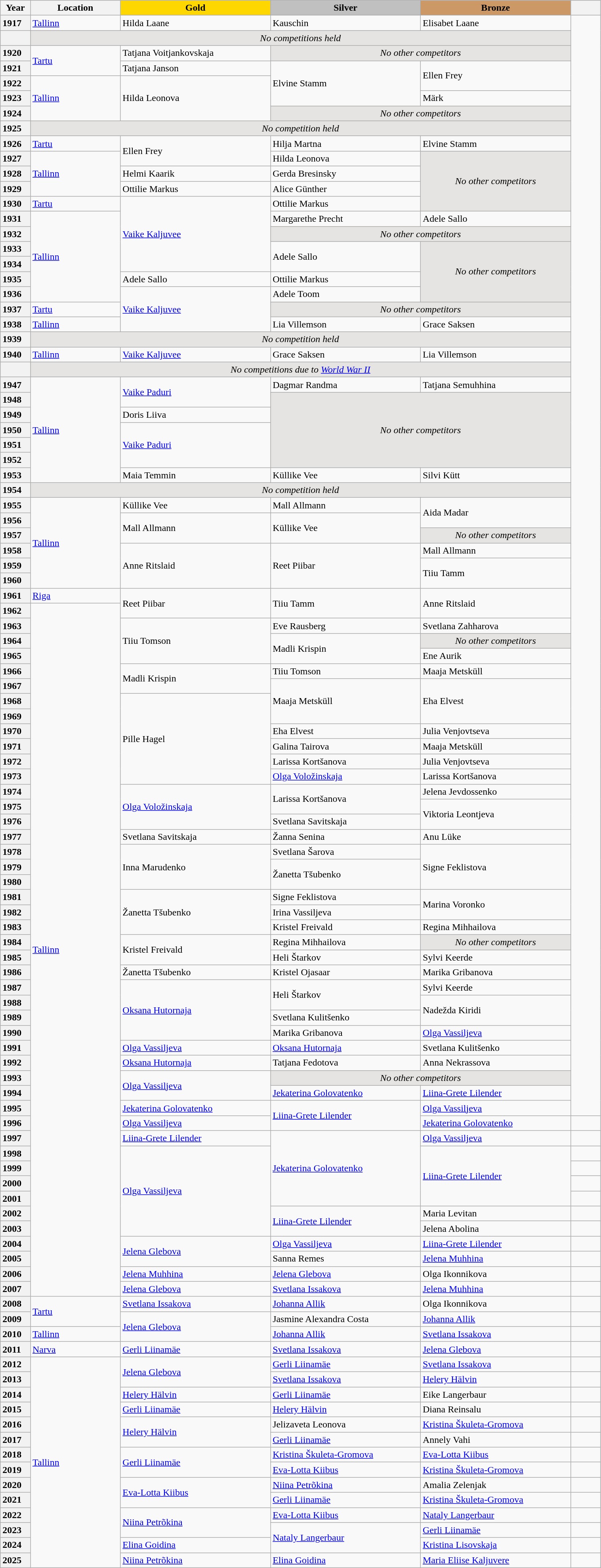<table class="wikitable unsortable" style="text-align:left; width:80%">
<tr>
<th scope="col" style="text-align:center; width:5%">Year</th>
<th scope="col" style="text-align:center; width:15%">Location</th>
<th scope="col" style="text-align:center; width:25%; background:gold">Gold</th>
<th scope="col" style="text-align:center; width:25%; background:silver">Silver</th>
<th scope="col" style="text-align:center; width:25%; background:#c96">Bronze</th>
<th scope="col" style="text-align:center; width:5%"></th>
</tr>
<tr>
<th scope="row" style="text-align:left">1917</th>
<td><a href='#'>Tallinn</a></td>
<td>Hilda Laane</td>
<td>Kauschin</td>
<td>Elisabet Laane</td>
<td rowspan="73"><strong></strong></td>
</tr>
<tr>
<th scope="row" style="text-align:left"></th>
<td colspan="4" align="center" bgcolor="e5e4e2"><em>No competitions held</em></td>
</tr>
<tr>
<th scope="row" style="text-align:left">1920</th>
<td rowspan="2"><a href='#'>Tartu</a></td>
<td>Tatjana Voitjankovskaja</td>
<td colspan="2" align="center" bgcolor="e5e4e2"><em>No other competitors</em></td>
</tr>
<tr>
<th scope="row" style="text-align:left">1921</th>
<td>Tatjana Janson</td>
<td rowspan="3">Elvine Stamm</td>
<td rowspan="2">Ellen Frey</td>
</tr>
<tr>
<th scope="row" style="text-align:left">1922</th>
<td rowspan="3"><a href='#'>Tallinn</a></td>
<td rowspan="3">Hilda Leonova</td>
</tr>
<tr>
<th scope="row" style="text-align:left">1923</th>
<td>Märk</td>
</tr>
<tr>
<th scope="row" style="text-align:left">1924</th>
<td colspan="2" align="center" bgcolor="e5e4e2"><em>No other competitors</em></td>
</tr>
<tr>
<th scope="row" style="text-align:left">1925</th>
<td colspan="4" align="center" bgcolor="e5e4e2"><em>No competition held</em></td>
</tr>
<tr>
<th scope="row" style="text-align:left">1926</th>
<td><a href='#'>Tartu</a></td>
<td rowspan="2">Ellen Frey</td>
<td>Hilja Martna</td>
<td>Elvine Stamm</td>
</tr>
<tr>
<th scope="row" style="text-align:left">1927</th>
<td rowspan="3"><a href='#'>Tallinn</a></td>
<td>Hilda Leonova</td>
<td rowspan="4" align="center" bgcolor="e5e4e2"><em>No other competitors</em></td>
</tr>
<tr>
<th scope="row" style="text-align:left">1928</th>
<td>Helmi Kaarik</td>
<td>Gerda Bresinsky</td>
</tr>
<tr>
<th scope="row" style="text-align:left">1929</th>
<td>Ottilie Markus</td>
<td>Alice Günther</td>
</tr>
<tr>
<th scope="row" style="text-align:left">1930</th>
<td><a href='#'>Tartu</a></td>
<td rowspan="5"><a href='#'>Vaike Kaljuvee</a></td>
<td>Ottilie Markus</td>
</tr>
<tr>
<th scope="row" style="text-align:left">1931</th>
<td rowspan="6"><a href='#'>Tallinn</a></td>
<td>Margarethe Precht</td>
<td>Adele Sallo</td>
</tr>
<tr>
<th scope="row" style="text-align:left">1932</th>
<td colspan="2" align="center" bgcolor="e5e4e2"><em>No other competitors</em></td>
</tr>
<tr>
<th scope="row" style="text-align:left">1933</th>
<td rowspan="2">Adele Sallo</td>
<td rowspan="4" align="center" bgcolor="e5e4e2"><em>No other competitors</em></td>
</tr>
<tr>
<th scope="row" style="text-align:left">1934</th>
</tr>
<tr>
<th scope="row" style="text-align:left">1935</th>
<td>Adele Sallo</td>
<td>Ottilie Markus</td>
</tr>
<tr>
<th scope="row" style="text-align:left">1936</th>
<td rowspan="3"><a href='#'>Vaike Kaljuvee</a></td>
<td>Adele Toom</td>
</tr>
<tr>
<th scope="row" style="text-align:left">1937</th>
<td><a href='#'>Tartu</a></td>
<td colspan="2" align="center" bgcolor="e5e4e2"><em>No other competitors</em></td>
</tr>
<tr>
<th scope="row" style="text-align:left">1938</th>
<td><a href='#'>Tallinn</a></td>
<td>Lia Villemson</td>
<td>Grace Saksen</td>
</tr>
<tr>
<th scope="row" style="text-align:left">1939</th>
<td colspan="4" align="center" bgcolor="e5e4e2"><em>No competition held</em></td>
</tr>
<tr>
<th scope="row" style="text-align:left">1940</th>
<td><a href='#'>Tallinn</a></td>
<td><a href='#'>Vaike Kaljuvee</a></td>
<td>Grace Saksen</td>
<td>Lia Villemson</td>
</tr>
<tr>
<th scope="row" style="text-align:left"></th>
<td colspan="4" align="center" bgcolor="e5e4e2"><em>No competitions due to <a href='#'>World War II</a></em></td>
</tr>
<tr>
<th scope="row" style="text-align:left">1947</th>
<td rowspan="7"><a href='#'>Tallinn</a></td>
<td rowspan="2"><a href='#'>Vaike Paduri</a></td>
<td>Dagmar Randma</td>
<td>Tatjana Semuhhina</td>
</tr>
<tr>
<th scope="row" style="text-align:left">1948</th>
<td colspan="2" rowspan="5" align="center" bgcolor="e5e4e2"><em>No other competitors</em></td>
</tr>
<tr>
<th scope="row" style="text-align:left">1949</th>
<td>Doris Liiva</td>
</tr>
<tr>
<th scope="row" style="text-align:left">1950</th>
<td rowspan="3"><a href='#'>Vaike Paduri</a></td>
</tr>
<tr>
<th scope="row" style="text-align:left">1951</th>
</tr>
<tr>
<th scope="row" style="text-align:left">1952</th>
</tr>
<tr>
<th scope="row" style="text-align:left">1953</th>
<td>Maia Temmin</td>
<td>Küllike Vee</td>
<td>Silvi Kütt</td>
</tr>
<tr>
<th scope="row" style="text-align:left">1954</th>
<td colspan="4" align="center" bgcolor="e5e4e2"><em>No competition held</em></td>
</tr>
<tr>
<th scope="row" style="text-align:left">1955</th>
<td rowspan="6"><a href='#'>Tallinn</a></td>
<td>Küllike Vee</td>
<td>Mall Allmann</td>
<td rowspan="2">Aida Madar</td>
</tr>
<tr>
<th scope="row" style="text-align:left">1956</th>
<td rowspan="2">Mall Allmann</td>
<td rowspan="2">Küllike Vee</td>
</tr>
<tr>
<th scope="row" style="text-align:left">1957</th>
<td align="center" bgcolor="e5e4e2"><em>No other competitors</em></td>
</tr>
<tr>
<th scope="row" style="text-align:left">1958</th>
<td rowspan="3">Anne Ritslaid</td>
<td rowspan="3">Reet Piibar</td>
<td>Mall Allmann</td>
</tr>
<tr>
<th scope="row" style="text-align:left">1959</th>
<td rowspan="2">Tiiu Tamm</td>
</tr>
<tr>
<th scope="row" style="text-align:left">1960</th>
</tr>
<tr>
<th scope="row" style="text-align:left">1961</th>
<td> <a href='#'>Riga</a></td>
<td rowspan="2">Reet Piibar</td>
<td rowspan="2">Tiiu Tamm</td>
<td rowspan="2">Anne Ritslaid</td>
</tr>
<tr>
<th scope="row" style="text-align:left">1962</th>
<td rowspan="46"><a href='#'>Tallinn</a></td>
</tr>
<tr>
<th scope="row" style="text-align:left">1963</th>
<td rowspan="3">Tiiu Tomson</td>
<td>Eve Rausberg</td>
<td>Svetlana Zahharova</td>
</tr>
<tr>
<th scope="row" style="text-align:left">1964</th>
<td rowspan="2">Madli Krispin</td>
<td align="center" bgcolor="e5e4e2"><em>No other competitors</em></td>
</tr>
<tr>
<th scope="row" style="text-align:left">1965</th>
<td>Ene Aurik</td>
</tr>
<tr>
<th scope="row" style="text-align:left">1966</th>
<td rowspan="2">Madli Krispin</td>
<td>Tiiu Tomson</td>
<td>Maaja Metsküll</td>
</tr>
<tr>
<th scope="row" style="text-align:left">1967</th>
<td rowspan="3">Maaja Metsküll</td>
<td rowspan="3">Eha Elvest</td>
</tr>
<tr>
<th scope="row" style="text-align:left">1968</th>
<td rowspan="6">Pille Hagel</td>
</tr>
<tr>
<th scope="row" style="text-align:left">1969</th>
</tr>
<tr>
<th scope="row" style="text-align:left">1970</th>
<td>Eha Elvest</td>
<td>Julia Venjovtseva</td>
</tr>
<tr>
<th scope="row" style="text-align:left">1971</th>
<td>Galina Tairova</td>
<td>Maaja Metsküll</td>
</tr>
<tr>
<th scope="row" style="text-align:left">1972</th>
<td>Larissa Kortšanova</td>
<td>Julia Venjovtseva</td>
</tr>
<tr>
<th scope="row" style="text-align:left">1973</th>
<td><a href='#'>Olga Voložinskaja</a></td>
<td>Larissa Kortšanova</td>
</tr>
<tr>
<th scope="row" style="text-align:left">1974</th>
<td rowspan="3"><a href='#'>Olga Voložinskaja</a></td>
<td rowspan="2">Larissa Kortšanova</td>
<td>Jelena Jevdossenko</td>
</tr>
<tr>
<th scope="row" style="text-align:left">1975</th>
<td rowspan="2">Viktoria Leontjeva</td>
</tr>
<tr>
<th scope="row" style="text-align:left">1976</th>
<td>Svetlana Savitskaja</td>
</tr>
<tr>
<th scope="row" style="text-align:left">1977</th>
<td>Svetlana Savitskaja</td>
<td>Žanna Senina</td>
<td>Anu Lüke</td>
</tr>
<tr>
<th scope="row" style="text-align:left">1978</th>
<td rowspan="3">Inna Marudenko</td>
<td>Svetlana Šarova</td>
<td rowspan="3">Signe Feklistova</td>
</tr>
<tr>
<th scope="row" style="text-align:left">1979</th>
<td rowspan="2">Žanetta Tšubenko</td>
</tr>
<tr>
<th scope="row" style="text-align:left">1980</th>
</tr>
<tr>
<th scope="row" style="text-align:left">1981</th>
<td rowspan="3">Žanetta Tšubenko</td>
<td>Signe Feklistova</td>
<td rowspan="2">Marina Voronko</td>
</tr>
<tr>
<th scope="row" style="text-align:left">1982</th>
<td>Irina Vassiljeva</td>
</tr>
<tr>
<th scope="row" style="text-align:left">1983</th>
<td>Kristel Freivald</td>
<td>Regina Mihhailova</td>
</tr>
<tr>
<th scope="row" style="text-align:left">1984</th>
<td rowspan="2">Kristel Freivald</td>
<td>Regina Mihhailova</td>
<td align="center" bgcolor="e5e4e2"><em>No other competitors</em></td>
</tr>
<tr>
<th scope="row" style="text-align:left">1985</th>
<td>Heli Štarkov</td>
<td>Sylvi Keerde</td>
</tr>
<tr>
<th scope="row" style="text-align:left">1986</th>
<td>Žanetta Tšubenko</td>
<td>Kristel Ojasaar</td>
<td>Marika Gribanova</td>
</tr>
<tr>
<th scope="row" style="text-align:left">1987</th>
<td rowspan="4"><a href='#'>Oksana Hutornaja</a></td>
<td rowspan="2">Heli Štarkov</td>
<td>Sylvi Keerde</td>
</tr>
<tr>
<th scope="row" style="text-align:left">1988</th>
<td rowspan="2">Nadežda Kiridi</td>
</tr>
<tr>
<th scope="row" style="text-align:left">1989</th>
<td>Svetlana Kulitšenko</td>
</tr>
<tr>
<th scope="row" style="text-align:left">1990</th>
<td>Marika Gribanova</td>
<td><a href='#'>Olga Vassiljeva</a></td>
</tr>
<tr>
<th scope="row" style="text-align:left">1991</th>
<td><a href='#'>Olga Vassiljeva</a></td>
<td><a href='#'>Oksana Hutornaja</a></td>
<td>Svetlana Kulitšenko</td>
</tr>
<tr>
<th scope="row" style="text-align:left">1992</th>
<td><a href='#'>Oksana Hutornaja</a></td>
<td>Tatjana Fedotova</td>
<td>Anna Nekrassova</td>
</tr>
<tr>
<th scope="row" style="text-align:left">1993</th>
<td rowspan="2"><a href='#'>Olga Vassiljeva</a></td>
<td colspan="2" align="center" bgcolor="e5e4e2"><em>No other competitors</em></td>
</tr>
<tr>
<th scope="row" style="text-align:left">1994</th>
<td><a href='#'>Jekaterina Golovatenko</a></td>
<td><a href='#'>Liina-Grete Lilender</a></td>
</tr>
<tr>
<th scope="row" style="text-align:left">1995</th>
<td><a href='#'>Jekaterina Golovatenko</a></td>
<td rowspan="2"><a href='#'>Liina-Grete Lilender</a></td>
<td><a href='#'>Olga Vassiljeva</a></td>
</tr>
<tr>
<th scope="row" style="text-align:left">1996</th>
<td><a href='#'>Olga Vassiljeva</a></td>
<td><a href='#'>Jekaterina Golovatenko</a></td>
<td></td>
</tr>
<tr>
<th scope="row" style="text-align:left">1997</th>
<td><a href='#'>Liina-Grete Lilender</a></td>
<td rowspan="5"><a href='#'>Jekaterina Golovatenko</a></td>
<td><a href='#'>Olga Vassiljeva</a></td>
<td></td>
</tr>
<tr>
<th scope="row" style="text-align:left">1998</th>
<td rowspan="6"><a href='#'>Olga Vassiljeva</a></td>
<td rowspan="4"><a href='#'>Liina-Grete Lilender</a></td>
<td></td>
</tr>
<tr>
<th scope="row" style="text-align:left">1999</th>
<td></td>
</tr>
<tr>
<th scope="row" style="text-align:left">2000</th>
<td></td>
</tr>
<tr>
<th scope="row" style="text-align:left">2001</th>
<td></td>
</tr>
<tr>
<th scope="row" style="text-align:left">2002</th>
<td rowspan="2"><a href='#'>Liina-Grete Lilender</a></td>
<td>Maria Levitan</td>
<td></td>
</tr>
<tr>
<th scope="row" style="text-align:left">2003</th>
<td>Jelena Abolina</td>
<td></td>
</tr>
<tr>
<th scope="row" style="text-align:left">2004</th>
<td rowspan="2"><a href='#'>Jelena Glebova</a></td>
<td><a href='#'>Olga Vassiljeva</a></td>
<td><a href='#'>Liina-Grete Lilender</a></td>
<td></td>
</tr>
<tr>
<th scope="row" style="text-align:left">2005</th>
<td>Sanna Remes</td>
<td><a href='#'>Jelena Muhhina</a></td>
<td></td>
</tr>
<tr>
<th scope="row" style="text-align:left">2006</th>
<td><a href='#'>Jelena Muhhina</a></td>
<td><a href='#'>Jelena Glebova</a></td>
<td>Olga Ikonnikova</td>
<td></td>
</tr>
<tr>
<th scope="row" style="text-align:left">2007</th>
<td><a href='#'>Jelena Glebova</a></td>
<td><a href='#'>Svetlana Issakova</a></td>
<td><a href='#'>Jelena Muhhina</a></td>
<td></td>
</tr>
<tr>
<th scope="row" style="text-align:left">2008</th>
<td rowspan="2"><a href='#'>Tartu</a></td>
<td><a href='#'>Svetlana Issakova</a></td>
<td><a href='#'>Johanna Allik</a></td>
<td>Olga Ikonnikova</td>
<td></td>
</tr>
<tr>
<th scope="row" style="text-align:left">2009</th>
<td rowspan="2"><a href='#'>Jelena Glebova</a></td>
<td>Jasmine Alexandra Costa</td>
<td><a href='#'>Johanna Allik</a></td>
<td></td>
</tr>
<tr>
<th scope="row" style="text-align:left">2010</th>
<td><a href='#'>Tallinn</a></td>
<td><a href='#'>Johanna Allik</a></td>
<td><a href='#'>Svetlana Issakova</a></td>
<td></td>
</tr>
<tr>
<th scope="row" style="text-align:left">2011</th>
<td><a href='#'>Narva</a></td>
<td><a href='#'>Gerli Liinamäe</a></td>
<td><a href='#'>Svetlana Issakova</a></td>
<td><a href='#'>Jelena Glebova</a></td>
<td></td>
</tr>
<tr>
<th scope="row" style="text-align:left">2012</th>
<td rowspan="14"><a href='#'>Tallinn</a></td>
<td rowspan="2"><a href='#'>Jelena Glebova</a></td>
<td><a href='#'>Gerli Liinamäe</a></td>
<td><a href='#'>Svetlana Issakova</a></td>
<td></td>
</tr>
<tr>
<th scope="row" style="text-align:left">2013</th>
<td><a href='#'>Svetlana Issakova</a></td>
<td><a href='#'>Helery Hälvin</a></td>
<td></td>
</tr>
<tr>
<th scope="row" style="text-align:left">2014</th>
<td><a href='#'>Helery Hälvin</a></td>
<td><a href='#'>Gerli Liinamäe</a></td>
<td>Eike Langerbaur</td>
<td></td>
</tr>
<tr>
<th scope="row" style="text-align:left">2015</th>
<td><a href='#'>Gerli Liinamäe</a></td>
<td><a href='#'>Helery Hälvin</a></td>
<td>Diana Reinsalu</td>
<td></td>
</tr>
<tr>
<th scope="row" style="text-align:left">2016</th>
<td rowspan="2"><a href='#'>Helery Hälvin</a></td>
<td>Jelizaveta Leonova</td>
<td><a href='#'>Kristina Škuleta-Gromova</a></td>
<td></td>
</tr>
<tr>
<th scope="row" style="text-align:left">2017</th>
<td><a href='#'>Gerli Liinamäe</a></td>
<td>Annely Vahi</td>
<td></td>
</tr>
<tr>
<th scope="row" style="text-align:left">2018</th>
<td rowspan="2"><a href='#'>Gerli Liinamäe</a></td>
<td><a href='#'>Kristina Škuleta-Gromova</a></td>
<td><a href='#'>Eva-Lotta Kiibus</a></td>
<td></td>
</tr>
<tr>
<th scope="row" style="text-align:left">2019</th>
<td><a href='#'>Eva-Lotta Kiibus</a></td>
<td><a href='#'>Kristina Škuleta-Gromova</a></td>
<td></td>
</tr>
<tr>
<th scope="row" style="text-align:left">2020</th>
<td rowspan="2"><a href='#'>Eva-Lotta Kiibus</a></td>
<td><a href='#'>Niina Petrõkina</a></td>
<td>Amalia Zelenjak</td>
<td></td>
</tr>
<tr>
<th scope="row" style="text-align:left">2021</th>
<td><a href='#'>Gerli Liinamäe</a></td>
<td><a href='#'>Kristina Škuleta-Gromova</a></td>
<td></td>
</tr>
<tr>
<th scope="row" style="text-align:left">2022</th>
<td rowspan="2"><a href='#'>Niina Petrõkina</a></td>
<td><a href='#'>Eva-Lotta Kiibus</a></td>
<td><a href='#'>Nataly Langerbaur</a></td>
<td></td>
</tr>
<tr>
<th scope="row" style="text-align:left">2023</th>
<td rowspan="2"><a href='#'>Nataly Langerbaur</a></td>
<td><a href='#'>Gerli Liinamäe</a></td>
<td></td>
</tr>
<tr>
<th scope="row" style="text-align:left">2024</th>
<td><a href='#'>Elina Goidina</a></td>
<td><a href='#'>Kristina Lisovskaja</a></td>
<td></td>
</tr>
<tr>
<th scope="row" style="text-align:left">2025</th>
<td><a href='#'>Niina Petrõkina</a></td>
<td><a href='#'>Elina Goidina</a></td>
<td><a href='#'>Maria Eliise Kaljuvere</a></td>
<td></td>
</tr>
</table>
